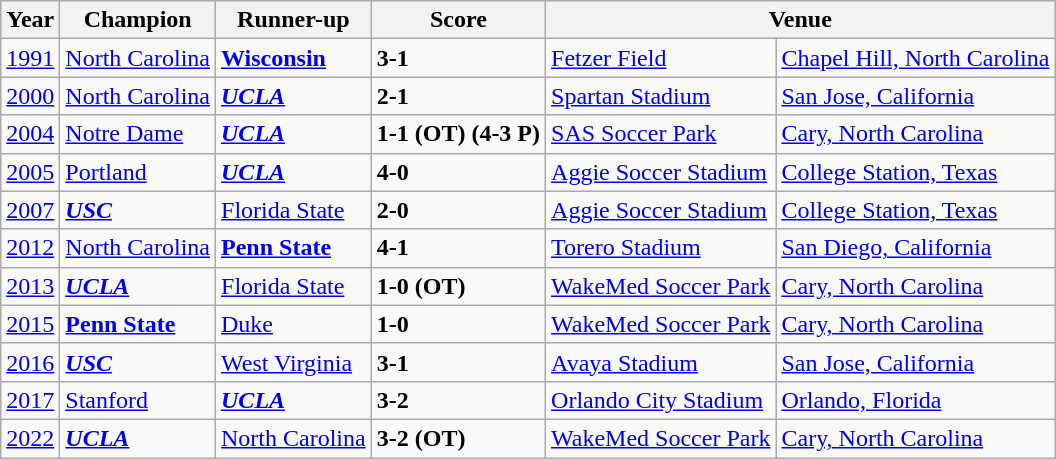<table class="wikitable">
<tr>
<th>Year</th>
<th>Champion</th>
<th>Runner-up</th>
<th>Score</th>
<th colspan=2>Venue</th>
</tr>
<tr>
<td><a href='#'>1991</a></td>
<td><a href='#'>North Carolina</a> </td>
<td><strong><a href='#'>Wisconsin</a></strong></td>
<td><strong>3-1</strong></td>
<td><a href='#'>Fetzer Field</a></td>
<td><a href='#'>Chapel Hill, North Carolina</a></td>
</tr>
<tr>
<td><a href='#'>2000</a></td>
<td><a href='#'>North Carolina</a> </td>
<td><strong><em><a href='#'>UCLA</a></em></strong></td>
<td><strong>2-1</strong></td>
<td><a href='#'>Spartan Stadium</a></td>
<td><a href='#'>San Jose, California</a></td>
</tr>
<tr>
<td><a href='#'>2004</a></td>
<td><a href='#'>Notre Dame</a> </td>
<td><strong><em><a href='#'>UCLA</a></em></strong></td>
<td><strong>1-1 (OT) (4-3 P)</strong></td>
<td><a href='#'>SAS Soccer Park</a></td>
<td><a href='#'>Cary, North Carolina</a></td>
</tr>
<tr>
<td><a href='#'>2005</a></td>
<td><a href='#'>Portland</a> </td>
<td><strong><em><a href='#'>UCLA</a></em></strong></td>
<td><strong>4-0</strong></td>
<td><a href='#'>Aggie Soccer Stadium</a></td>
<td><a href='#'>College Station, Texas</a></td>
</tr>
<tr>
<td><a href='#'>2007</a></td>
<td><strong><em><a href='#'>USC</a></em></strong></td>
<td><a href='#'>Florida State</a></td>
<td><strong>2-0</strong></td>
<td><a href='#'>Aggie Soccer Stadium</a></td>
<td><a href='#'>College Station, Texas</a></td>
</tr>
<tr>
<td><a href='#'>2012</a></td>
<td><a href='#'>North Carolina</a> </td>
<td><strong><a href='#'>Penn State</a></strong></td>
<td><strong>4-1</strong></td>
<td><a href='#'>Torero Stadium</a></td>
<td><a href='#'>San Diego, California</a></td>
</tr>
<tr>
<td><a href='#'>2013</a></td>
<td><strong><em><a href='#'>UCLA</a></em></strong></td>
<td><a href='#'>Florida State</a></td>
<td><strong>1-0 (OT)</strong></td>
<td><a href='#'>WakeMed Soccer Park</a></td>
<td><a href='#'>Cary, North Carolina</a></td>
</tr>
<tr>
<td><a href='#'>2015</a></td>
<td><strong><a href='#'>Penn State</a></strong></td>
<td><a href='#'>Duke</a></td>
<td><strong>1-0</strong></td>
<td><a href='#'>WakeMed Soccer Park</a></td>
<td><a href='#'>Cary, North Carolina</a></td>
</tr>
<tr>
<td><a href='#'>2016</a></td>
<td><strong><em><a href='#'>USC</a></em></strong> </td>
<td><a href='#'>West Virginia</a></td>
<td><strong>3-1</strong></td>
<td><a href='#'>Avaya Stadium</a></td>
<td><a href='#'>San Jose, California</a></td>
</tr>
<tr>
<td><a href='#'>2017</a></td>
<td><a href='#'>Stanford</a> </td>
<td><strong><em><a href='#'>UCLA</a></em></strong></td>
<td><strong>3-2</strong></td>
<td><a href='#'>Orlando City Stadium</a></td>
<td><a href='#'>Orlando, Florida</a></td>
</tr>
<tr>
<td><a href='#'>2022</a></td>
<td><strong><em><a href='#'>UCLA</a></em></strong> </td>
<td><a href='#'>North Carolina</a></td>
<td><strong>3-2 (OT)</strong></td>
<td><a href='#'>WakeMed Soccer Park</a></td>
<td><a href='#'>Cary, North Carolina</a></td>
</tr>
</table>
